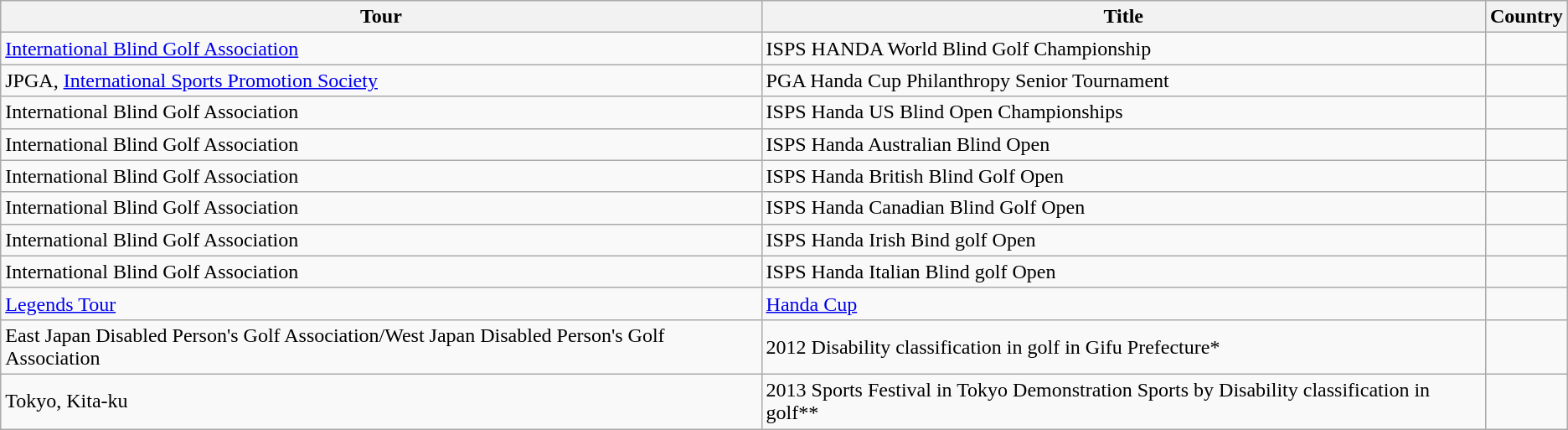<table class="wikitable sortable">
<tr>
<th valign=top>Tour</th>
<th valign=top>Title</th>
<th valign=top>Country</th>
</tr>
<tr>
<td><a href='#'>International Blind Golf Association</a></td>
<td>ISPS HANDA World Blind Golf Championship</td>
<td></td>
</tr>
<tr>
<td>JPGA, <a href='#'>International Sports Promotion Society</a></td>
<td>PGA Handa Cup Philanthropy Senior Tournament</td>
<td></td>
</tr>
<tr>
<td>International Blind Golf Association</td>
<td>ISPS Handa US Blind Open Championships</td>
<td></td>
</tr>
<tr>
<td>International Blind Golf Association</td>
<td>ISPS Handa Australian Blind Open</td>
<td></td>
</tr>
<tr>
<td>International Blind Golf Association</td>
<td>ISPS Handa British Blind Golf Open</td>
<td></td>
</tr>
<tr>
<td>International Blind Golf Association</td>
<td>ISPS Handa Canadian Blind Golf Open</td>
<td></td>
</tr>
<tr>
<td>International Blind Golf Association</td>
<td>ISPS Handa Irish Bind golf Open</td>
<td></td>
</tr>
<tr>
<td>International Blind Golf Association</td>
<td>ISPS Handa Italian Blind golf Open</td>
<td></td>
</tr>
<tr>
<td><a href='#'>Legends Tour</a></td>
<td><a href='#'>Handa Cup</a></td>
<td></td>
</tr>
<tr>
<td>East Japan Disabled Person's Golf Association/West Japan Disabled Person's Golf Association</td>
<td>2012 Disability classification in golf in Gifu Prefecture*</td>
<td></td>
</tr>
<tr>
<td>Tokyo, Kita-ku</td>
<td>2013 Sports Festival in Tokyo Demonstration Sports by Disability classification in golf**</td>
<td></td>
</tr>
</table>
